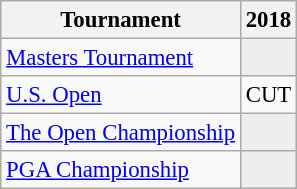<table class="wikitable" style="font-size:95%;text-align:center;">
<tr>
<th>Tournament</th>
<th>2018</th>
</tr>
<tr>
<td align=left><a href='#'>Masters Tournament</a></td>
<td style="background:#eeeeee;"></td>
</tr>
<tr>
<td align=left><a href='#'>U.S. Open</a></td>
<td>CUT</td>
</tr>
<tr>
<td align=left><a href='#'>The Open Championship</a></td>
<td style="background:#eeeeee;"></td>
</tr>
<tr>
<td align=left><a href='#'>PGA Championship</a></td>
<td style="background:#eeeeee;"></td>
</tr>
</table>
